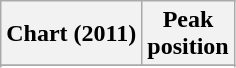<table class="wikitable plainrowheaders">
<tr>
<th>Chart (2011)</th>
<th>Peak<br>position</th>
</tr>
<tr>
</tr>
<tr>
</tr>
</table>
